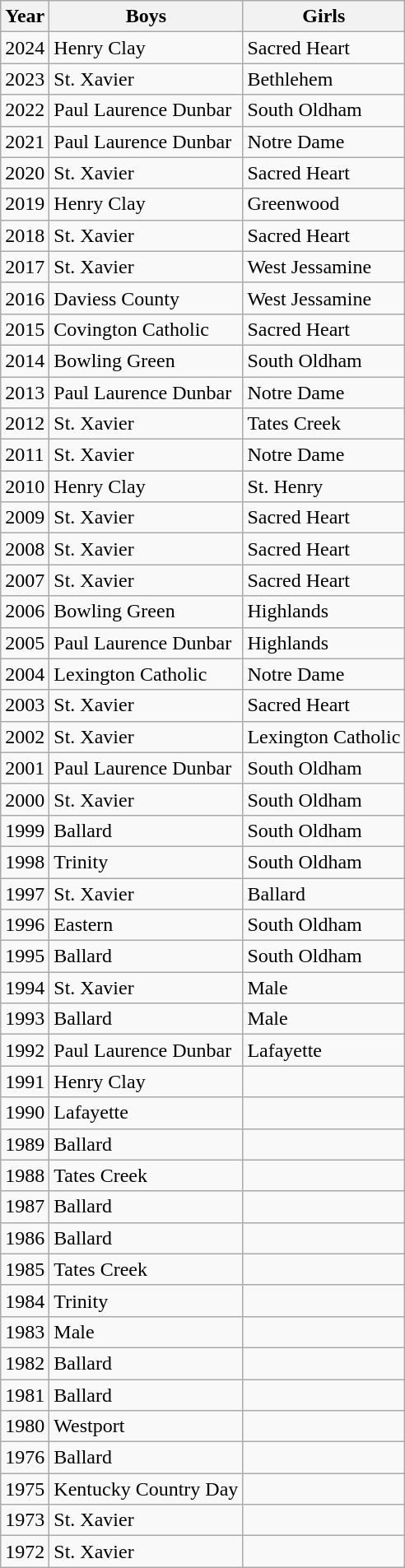<table class="wikitable">
<tr>
<th>Year</th>
<th>Boys</th>
<th>Girls</th>
</tr>
<tr>
<td>2024</td>
<td>Henry Clay</td>
<td>Sacred Heart</td>
</tr>
<tr>
<td>2023</td>
<td>St. Xavier</td>
<td>Bethlehem</td>
</tr>
<tr>
<td>2022</td>
<td>Paul Laurence Dunbar</td>
<td>South Oldham</td>
</tr>
<tr>
<td>2021</td>
<td>Paul Laurence Dunbar</td>
<td>Notre Dame</td>
</tr>
<tr>
<td>2020</td>
<td>St. Xavier</td>
<td>Sacred Heart</td>
</tr>
<tr>
<td>2019</td>
<td>Henry Clay</td>
<td>Greenwood</td>
</tr>
<tr>
<td>2018</td>
<td>St. Xavier</td>
<td>Sacred Heart</td>
</tr>
<tr>
<td>2017</td>
<td>St. Xavier</td>
<td>West Jessamine</td>
</tr>
<tr>
<td>2016</td>
<td>Daviess County</td>
<td>West Jessamine</td>
</tr>
<tr>
<td>2015</td>
<td>Covington Catholic</td>
<td>Sacred Heart</td>
</tr>
<tr>
<td>2014</td>
<td>Bowling Green</td>
<td>South Oldham</td>
</tr>
<tr>
<td>2013</td>
<td>Paul Laurence Dunbar</td>
<td>Notre Dame</td>
</tr>
<tr>
<td>2012</td>
<td>St. Xavier</td>
<td>Tates Creek</td>
</tr>
<tr>
<td>2011</td>
<td>St. Xavier</td>
<td>Notre Dame</td>
</tr>
<tr>
<td>2010</td>
<td>Henry Clay</td>
<td>St. Henry</td>
</tr>
<tr>
<td>2009</td>
<td>St. Xavier</td>
<td>Sacred Heart</td>
</tr>
<tr>
<td>2008</td>
<td>St. Xavier</td>
<td>Sacred Heart</td>
</tr>
<tr>
<td>2007</td>
<td>St. Xavier</td>
<td>Sacred Heart</td>
</tr>
<tr>
<td>2006</td>
<td>Bowling Green</td>
<td>Highlands</td>
</tr>
<tr>
<td>2005</td>
<td>Paul Laurence Dunbar</td>
<td>Highlands</td>
</tr>
<tr>
<td>2004</td>
<td>Lexington Catholic</td>
<td>Notre Dame</td>
</tr>
<tr>
<td>2003</td>
<td>St. Xavier</td>
<td>Sacred Heart</td>
</tr>
<tr>
<td>2002</td>
<td>St. Xavier</td>
<td>Lexington Catholic</td>
</tr>
<tr>
<td>2001</td>
<td>Paul Laurence Dunbar</td>
<td>South Oldham</td>
</tr>
<tr>
<td>2000</td>
<td>St. Xavier</td>
<td>South Oldham</td>
</tr>
<tr>
<td>1999</td>
<td>Ballard</td>
<td>South Oldham</td>
</tr>
<tr>
<td>1998</td>
<td>Trinity</td>
<td>South Oldham</td>
</tr>
<tr>
<td>1997</td>
<td>St. Xavier</td>
<td>Ballard</td>
</tr>
<tr>
<td>1996</td>
<td>Eastern</td>
<td>South Oldham</td>
</tr>
<tr>
<td>1995</td>
<td>Ballard</td>
<td>South Oldham</td>
</tr>
<tr>
<td>1994</td>
<td>St. Xavier</td>
<td>Male</td>
</tr>
<tr>
<td>1993</td>
<td>Ballard</td>
<td>Male</td>
</tr>
<tr>
<td>1992</td>
<td>Paul Laurence Dunbar</td>
<td>Lafayette</td>
</tr>
<tr>
<td>1991</td>
<td>Henry Clay</td>
<td></td>
</tr>
<tr>
<td>1990</td>
<td>Lafayette</td>
<td></td>
</tr>
<tr>
<td>1989</td>
<td>Ballard</td>
<td></td>
</tr>
<tr>
<td>1988</td>
<td>Tates Creek</td>
<td></td>
</tr>
<tr>
<td>1987</td>
<td>Ballard</td>
<td></td>
</tr>
<tr>
<td>1986</td>
<td>Ballard</td>
<td></td>
</tr>
<tr>
<td>1985</td>
<td>Tates Creek</td>
<td></td>
</tr>
<tr>
<td>1984</td>
<td>Trinity</td>
<td></td>
</tr>
<tr>
<td>1983</td>
<td>Male</td>
<td></td>
</tr>
<tr>
<td>1982</td>
<td>Ballard</td>
<td></td>
</tr>
<tr>
<td>1981</td>
<td>Ballard</td>
<td></td>
</tr>
<tr>
<td>1980</td>
<td>Westport</td>
<td></td>
</tr>
<tr>
<td>1976</td>
<td>Ballard</td>
<td></td>
</tr>
<tr>
<td>1975</td>
<td>Kentucky Country Day</td>
<td></td>
</tr>
<tr>
<td>1973</td>
<td>St. Xavier</td>
<td></td>
</tr>
<tr>
<td>1972</td>
<td>St. Xavier</td>
<td></td>
</tr>
</table>
